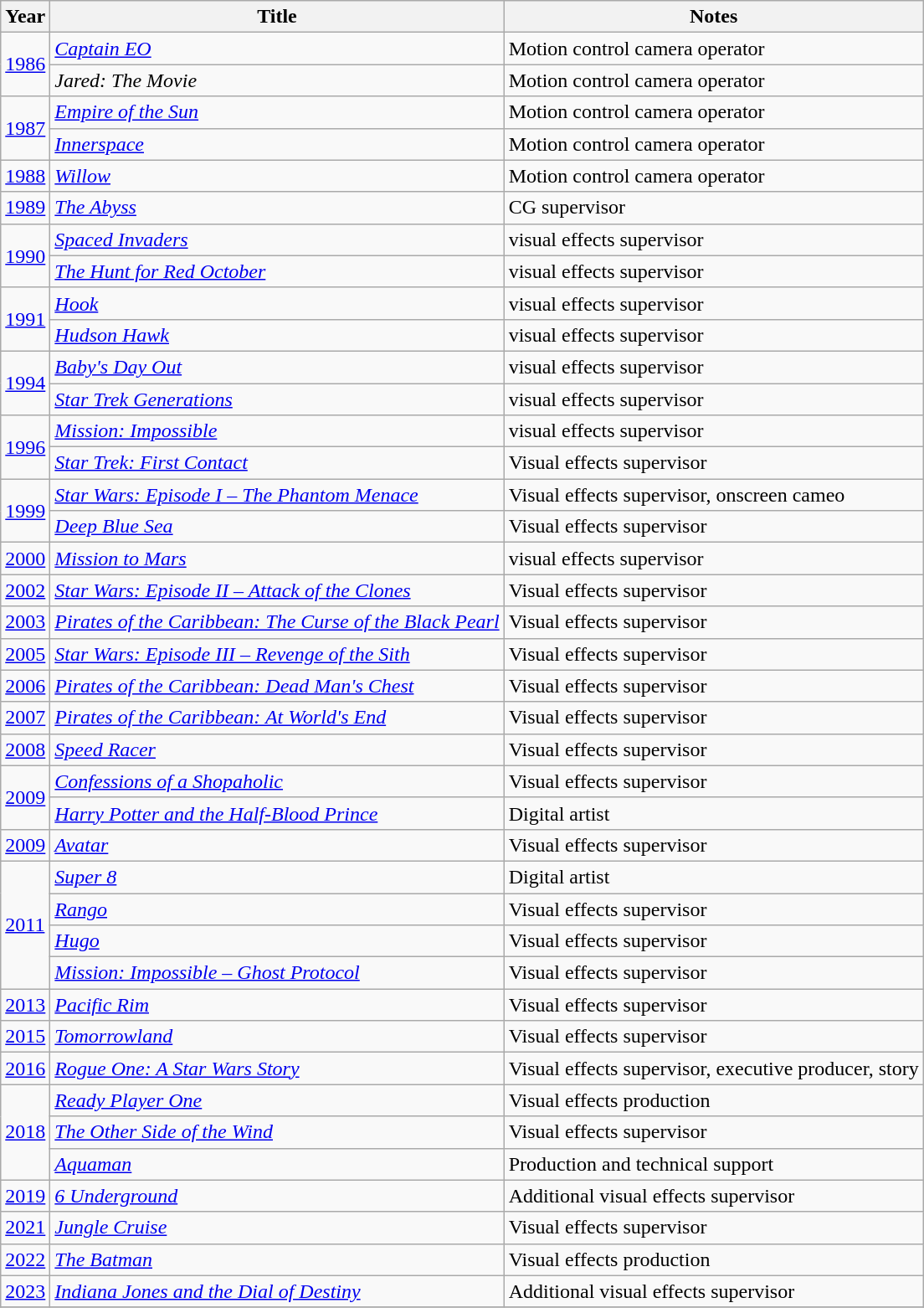<table class="wikitable sortable">
<tr>
<th>Year</th>
<th>Title</th>
<th class="unsortable">Notes</th>
</tr>
<tr>
<td rowspan="2"><a href='#'>1986</a></td>
<td><em><a href='#'>Captain EO</a></em></td>
<td>Motion control camera operator</td>
</tr>
<tr>
<td><em>Jared: The Movie</em></td>
<td>Motion control camera operator</td>
</tr>
<tr>
<td rowspan="2"><a href='#'>1987</a></td>
<td><em><a href='#'>Empire of the Sun</a></em></td>
<td>Motion control camera operator</td>
</tr>
<tr>
<td><em><a href='#'>Innerspace</a></em></td>
<td>Motion control camera operator</td>
</tr>
<tr>
<td><a href='#'>1988</a></td>
<td><em><a href='#'>Willow</a></em></td>
<td>Motion control camera operator</td>
</tr>
<tr>
<td><a href='#'>1989</a></td>
<td><em><a href='#'>The Abyss</a></em></td>
<td>CG supervisor</td>
</tr>
<tr>
<td rowspan="2"><a href='#'>1990</a></td>
<td><em><a href='#'>Spaced Invaders</a></em></td>
<td>visual effects supervisor</td>
</tr>
<tr>
<td><em><a href='#'>The Hunt for Red October</a></em></td>
<td>visual effects supervisor</td>
</tr>
<tr>
<td rowspan="2"><a href='#'>1991</a></td>
<td><em><a href='#'>Hook</a></em></td>
<td>visual effects supervisor</td>
</tr>
<tr>
<td><em><a href='#'>Hudson Hawk</a></em></td>
<td>visual effects supervisor</td>
</tr>
<tr>
<td rowspan="2"><a href='#'>1994</a></td>
<td><em><a href='#'>Baby's Day Out</a></em></td>
<td>visual effects supervisor</td>
</tr>
<tr>
<td><em><a href='#'>Star Trek Generations</a></em></td>
<td>visual effects supervisor</td>
</tr>
<tr>
<td rowspan="2"><a href='#'>1996</a></td>
<td><em><a href='#'>Mission: Impossible</a></em></td>
<td>visual effects supervisor</td>
</tr>
<tr>
<td><em><a href='#'>Star Trek: First Contact</a></em></td>
<td>Visual effects supervisor</td>
</tr>
<tr>
<td rowspan="2"><a href='#'>1999</a></td>
<td><em><a href='#'>Star Wars: Episode I – The Phantom Menace</a></em></td>
<td>Visual effects supervisor, onscreen cameo</td>
</tr>
<tr>
<td><em><a href='#'>Deep Blue Sea</a></em></td>
<td>Visual effects supervisor</td>
</tr>
<tr>
<td><a href='#'>2000</a></td>
<td><em><a href='#'>Mission to Mars</a></em></td>
<td>visual effects supervisor</td>
</tr>
<tr>
<td><a href='#'>2002</a></td>
<td><em><a href='#'>Star Wars: Episode II – Attack of the Clones</a></em></td>
<td>Visual effects supervisor</td>
</tr>
<tr>
<td><a href='#'>2003</a></td>
<td><em><a href='#'>Pirates of the Caribbean: The Curse of the Black Pearl</a></em></td>
<td>Visual effects supervisor</td>
</tr>
<tr>
<td><a href='#'>2005</a></td>
<td><em><a href='#'>Star Wars: Episode III – Revenge of the Sith</a></em></td>
<td>Visual effects supervisor</td>
</tr>
<tr>
<td><a href='#'>2006</a></td>
<td><em><a href='#'>Pirates of the Caribbean: Dead Man's Chest</a></em></td>
<td>Visual effects supervisor</td>
</tr>
<tr>
<td><a href='#'>2007</a></td>
<td><em><a href='#'>Pirates of the Caribbean: At World's End</a></em></td>
<td>Visual effects supervisor</td>
</tr>
<tr>
<td><a href='#'>2008</a></td>
<td><em><a href='#'>Speed Racer</a></em></td>
<td>Visual effects supervisor</td>
</tr>
<tr>
<td rowspan="2"><a href='#'>2009</a></td>
<td><em><a href='#'>Confessions of a Shopaholic</a></em></td>
<td>Visual effects supervisor</td>
</tr>
<tr>
<td><em><a href='#'>Harry Potter and the Half-Blood Prince</a></em></td>
<td>Digital artist</td>
</tr>
<tr>
<td><a href='#'>2009</a></td>
<td><em><a href='#'>Avatar</a></em></td>
<td>Visual effects supervisor</td>
</tr>
<tr>
<td rowspan="4"><a href='#'>2011</a></td>
<td><em><a href='#'>Super 8</a></em></td>
<td>Digital artist</td>
</tr>
<tr>
<td><em><a href='#'>Rango</a></em></td>
<td>Visual effects supervisor</td>
</tr>
<tr>
<td><em><a href='#'>Hugo</a></em></td>
<td>Visual effects supervisor</td>
</tr>
<tr>
<td><em><a href='#'>Mission: Impossible – Ghost Protocol</a></em></td>
<td>Visual effects supervisor</td>
</tr>
<tr>
<td><a href='#'>2013</a></td>
<td><em><a href='#'>Pacific Rim</a></em></td>
<td>Visual effects supervisor</td>
</tr>
<tr>
<td><a href='#'>2015</a></td>
<td><em><a href='#'>Tomorrowland</a></em></td>
<td>Visual effects supervisor</td>
</tr>
<tr>
<td><a href='#'>2016</a></td>
<td><em><a href='#'>Rogue One: A Star Wars Story</a></em></td>
<td>Visual effects supervisor, executive producer, story</td>
</tr>
<tr>
<td rowspan="3"><a href='#'>2018</a></td>
<td><em><a href='#'>Ready Player One</a></em></td>
<td>Visual effects production</td>
</tr>
<tr>
<td><em><a href='#'>The Other Side of the Wind</a></em></td>
<td>Visual effects supervisor</td>
</tr>
<tr>
<td><em><a href='#'>Aquaman</a></em></td>
<td>Production and technical support</td>
</tr>
<tr>
<td><a href='#'>2019</a></td>
<td><em><a href='#'>6 Underground</a></em></td>
<td>Additional visual effects supervisor</td>
</tr>
<tr>
<td><a href='#'>2021</a></td>
<td><em><a href='#'>Jungle Cruise</a></em></td>
<td>Visual effects supervisor</td>
</tr>
<tr>
<td><a href='#'>2022</a></td>
<td><em><a href='#'>The Batman</a></em></td>
<td>Visual effects production</td>
</tr>
<tr>
<td><a href='#'>2023</a></td>
<td><em><a href='#'>Indiana Jones and the Dial of Destiny</a></em></td>
<td>Additional visual effects supervisor</td>
</tr>
<tr>
</tr>
</table>
